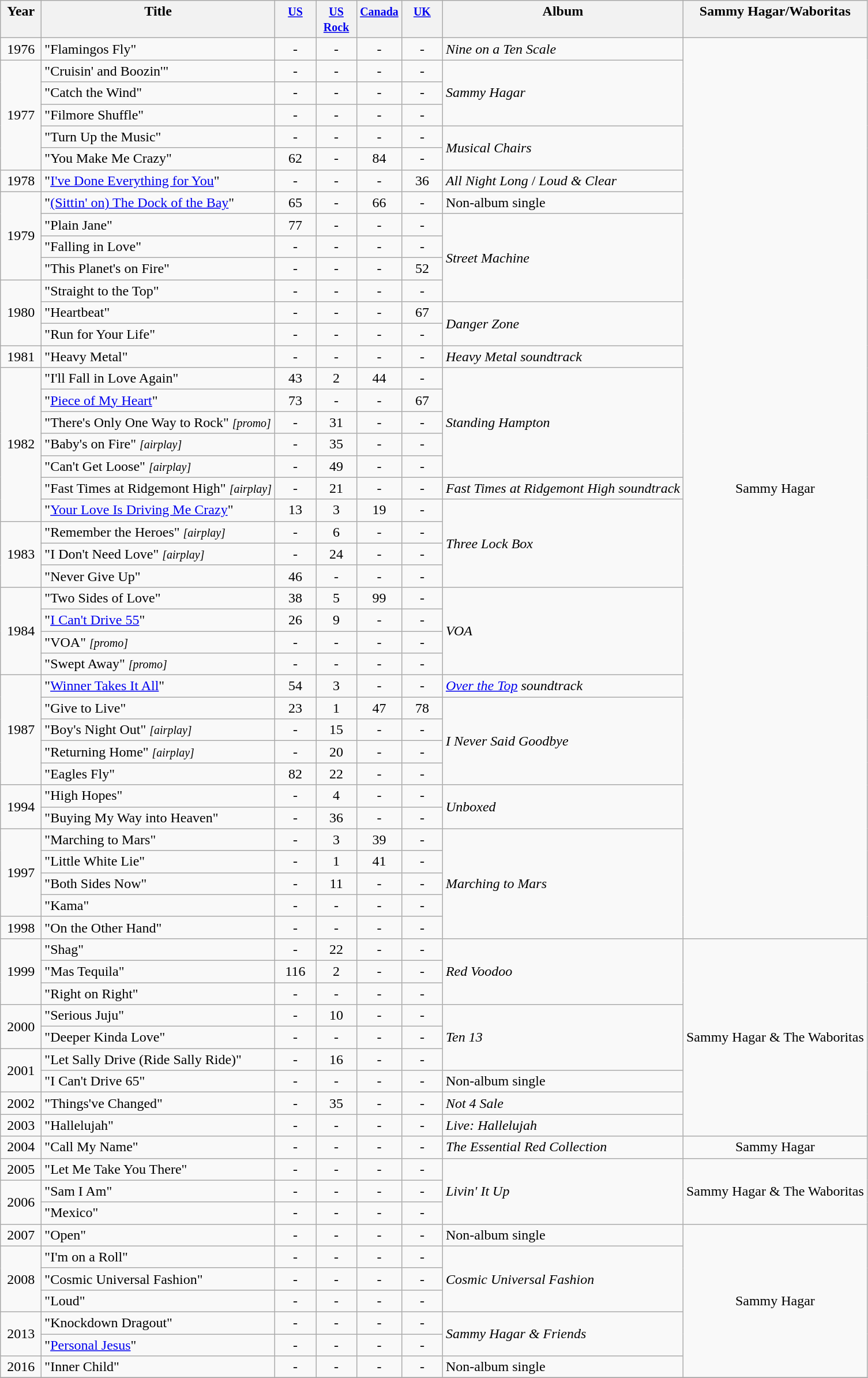<table class="wikitable">
<tr>
<th align="center" valign="top" width="40">Year</th>
<th align="left" valign="top">Title</th>
<th align="center" valign="top" width="40"><small><a href='#'>US</a></small><br></th>
<th align="center" valign="top" width="40"><small><a href='#'>US<br>Rock</a></small><br></th>
<th align="center" valign="top";; width="40"><small><a href='#'>Canada</a></small><br></th>
<th align="center" valign="top";; width="40"><small><a href='#'>UK</a></small><br></th>
<th align="left" valign="top">Album</th>
<th align="left" valign="top">Sammy Hagar/Waboritas</th>
</tr>
<tr>
<td align="center" valign="center">1976</td>
<td align="left" valign="top">"Flamingos Fly"</td>
<td align="center" valign="top">-</td>
<td align="center" valign="top">-</td>
<td align="center" valign="top">-</td>
<td align="center" valign="top">-</td>
<td align="left" valign="center"><em>Nine on a Ten Scale</em></td>
<td rowspan = 41 align="center">Sammy Hagar</td>
</tr>
<tr>
<td rowspan = 5 align="center" valign="center">1977</td>
<td align="left" valign="top">"Cruisin' and Boozin'"</td>
<td align="center" valign="top">-</td>
<td align="center" valign="top">-</td>
<td align="center" valign="top">-</td>
<td align="center" valign="top">-</td>
<td rowspan = 3 align="left" valign="center"><em>Sammy Hagar</em></td>
</tr>
<tr>
<td align="left" valign="top">"Catch the Wind"</td>
<td align="center" valign="top">-</td>
<td align="center" valign="top">-</td>
<td align="center" valign="top">-</td>
<td align="center" valign="top">-</td>
</tr>
<tr>
<td align="left" valign="top">"Filmore Shuffle"</td>
<td align="center" valign="top">-</td>
<td align="center" valign="top">-</td>
<td align="center" valign="top">-</td>
<td align="center" valign="top">-</td>
</tr>
<tr>
<td align="left" valign="top">"Turn Up the Music"</td>
<td align="center" valign="top">-</td>
<td align="center" valign="top">-</td>
<td align="center" valign="top">-</td>
<td align="center" valign="top">-</td>
<td rowspan = 2 align="left" valign="center"><em>Musical Chairs</em></td>
</tr>
<tr>
<td align="left" valign="top">"You Make Me Crazy"</td>
<td align="center" valign="top">62</td>
<td align="center" valign="top">-</td>
<td align="center" valign="top">84</td>
<td align="center" valign="top">-</td>
</tr>
<tr>
<td align="center" valign="center">1978</td>
<td align="left" valign="top">"<a href='#'>I've Done Everything for You</a>"</td>
<td align="center" valign="top">-</td>
<td align="center" valign="top">-</td>
<td align="center" valign="top">-</td>
<td align="center" valign="top">36</td>
<td><em>All Night Long</em> / <em>Loud & Clear</em></td>
</tr>
<tr>
<td rowspan = 4 align="center" valign="center">1979</td>
<td align="left" valign="top">"<a href='#'>(Sittin' on) The Dock of the Bay</a>"</td>
<td align="center" valign="top">65</td>
<td align="center" valign="top">-</td>
<td align="center" valign="top">66</td>
<td align="center" valign="top">-</td>
<td align="left" valign="center">Non-album single</td>
</tr>
<tr>
<td align="left" valign="top">"Plain Jane"</td>
<td align="center" valign="top">77</td>
<td align="center" valign="top">-</td>
<td align="center" valign="top">-</td>
<td align="center" valign="top">-</td>
<td rowspan = 4 align="left" valign="center"><em>Street Machine</em></td>
</tr>
<tr>
<td align="left" valign="top">"Falling in Love"</td>
<td align="center" valign="top">-</td>
<td align="center" valign="top">-</td>
<td align="center" valign="top">-</td>
<td align="center" valign="top">-</td>
</tr>
<tr>
<td align="left" valign="top">"This Planet's on Fire"</td>
<td align="center" valign="top">-</td>
<td align="center" valign="top">-</td>
<td align="center" valign="top">-</td>
<td align="center" valign="top">52</td>
</tr>
<tr>
<td rowspan = 3 align="center" valign="center">1980</td>
<td align="left" valign="top">"Straight to the Top"</td>
<td align="center" valign="top">-</td>
<td align="center" valign="top">-</td>
<td align="center" valign="top">-</td>
<td align="center" valign="top">-</td>
</tr>
<tr>
<td align="left" valign="top">"Heartbeat"</td>
<td align="center" valign="top">-</td>
<td align="center" valign="top">-</td>
<td align="center" valign="top">-</td>
<td align="center" valign="top">67</td>
<td rowspan = 2 align="left" valign="center"><em>Danger Zone</em></td>
</tr>
<tr>
<td align="left" valign="top">"Run for Your Life"</td>
<td align="center" valign="top">-</td>
<td align="center" valign="top">-</td>
<td align="center" valign="top">-</td>
<td align="center" valign="top">-</td>
</tr>
<tr>
<td align="center" valign="center">1981</td>
<td align="left" valign="top">"Heavy Metal"</td>
<td align="center" valign="top">-</td>
<td align="center" valign="top">-</td>
<td align="center" valign="top">-</td>
<td align="center" valign="top">-</td>
<td align="left" valign="center"><em>Heavy Metal soundtrack</em></td>
</tr>
<tr>
<td rowspan = 7 align="center" valign="center">1982</td>
<td align="left" valign="top">"I'll Fall in Love Again"</td>
<td align="center" valign="top">43</td>
<td align="center" valign="top">2</td>
<td align="center" valign="top">44</td>
<td align="center" valign="top">-</td>
<td rowspan = 5 align="left" valign="center"><em>Standing Hampton</em></td>
</tr>
<tr>
<td align="left" valign="top">"<a href='#'>Piece of My Heart</a>"</td>
<td align="center" valign="top">73</td>
<td align="center" valign="top">-</td>
<td align="center" valign="top">-</td>
<td align="center" valign="top">67</td>
</tr>
<tr>
<td align="left" valign="top">"There's Only One Way to Rock" <small><em>[promo]</em></small></td>
<td align="center" valign="top">-</td>
<td align="center" valign="top">31</td>
<td align="center" valign="top">-</td>
<td align="center" valign="top">-</td>
</tr>
<tr>
<td align="left" valign="top">"Baby's on Fire" <small><em>[airplay]</em></small></td>
<td align="center" valign="top">-</td>
<td align="center" valign="top">35</td>
<td align="center" valign="top">-</td>
<td align="center" valign="top">-</td>
</tr>
<tr>
<td align="left" valign="top">"Can't Get Loose" <small><em>[airplay]</em></small></td>
<td align="center" valign="top">-</td>
<td align="center" valign="top">49</td>
<td align="center" valign="top">-</td>
<td align="center" valign="top">-</td>
</tr>
<tr>
<td align="left" valign="top">"Fast Times at Ridgemont High" <small><em>[airplay]</em></small></td>
<td align="center" valign="top">-</td>
<td align="center" valign="top">21</td>
<td align="center" valign="top">-</td>
<td align="center" valign="top">-</td>
<td align="left" valign="center"><em>Fast Times at Ridgemont High soundtrack</em></td>
</tr>
<tr>
<td align="left" valign="top">"<a href='#'>Your Love Is Driving Me Crazy</a>"</td>
<td align="center" valign="top">13</td>
<td align="center" valign="top">3</td>
<td align="center" valign="top">19</td>
<td align="center" valign="top">-</td>
<td rowspan = 4 align="left" valign="center"><em>Three Lock Box</em></td>
</tr>
<tr>
<td rowspan = 3 align="center" valign="center">1983</td>
<td align="left" valign="top">"Remember the Heroes" <small><em>[airplay]</em></small></td>
<td align="center" valign="top">-</td>
<td align="center" valign="top">6</td>
<td align="center" valign="top">-</td>
<td align="center" valign="top">-</td>
</tr>
<tr>
<td align="left" valign="top">"I Don't Need Love" <small><em>[airplay]</em></small></td>
<td align="center" valign="top">-</td>
<td align="center" valign="top">24</td>
<td align="center" valign="top">-</td>
<td align="center" valign="top">-</td>
</tr>
<tr>
<td align="left" valign="top">"Never Give Up"</td>
<td align="center" valign="top">46</td>
<td align="center" valign="top">-</td>
<td align="center" valign="top">-</td>
<td align="center" valign="top">-</td>
</tr>
<tr>
<td rowspan = 4 align="center" valign="center">1984</td>
<td align="left" valign="top">"Two Sides of Love"</td>
<td align="center" valign="top">38</td>
<td align="center" valign="top">5</td>
<td align="center" valign="top">99</td>
<td align="center" valign="top">-</td>
<td rowspan = 4 align="left" valign="center"><em>VOA</em></td>
</tr>
<tr>
<td align="left" valign="top">"<a href='#'>I Can't Drive 55</a>"</td>
<td align="center" valign="top">26</td>
<td align="center" valign="top">9</td>
<td align="center" valign="top">-</td>
<td align="center" valign="top">-</td>
</tr>
<tr>
<td align="left" valign="top">"VOA" <small><em>[promo]</em></small></td>
<td align="center" valign="top">-</td>
<td align="center" valign="top">-</td>
<td align="center" valign="top">-</td>
<td align="center" valign="top">-</td>
</tr>
<tr>
<td align="left" valign="top">"Swept Away" <small><em>[promo]</em></small></td>
<td align="center" valign="top">-</td>
<td align="center" valign="top">-</td>
<td align="center" valign="top">-</td>
<td align="center" valign="top">-</td>
</tr>
<tr>
<td rowspan = 5 align="center" valign="center">1987</td>
<td align="left" valign="top">"<a href='#'>Winner Takes It All</a>"</td>
<td align="center" valign="top">54</td>
<td align="center" valign="top">3</td>
<td align="center" valign="top">-</td>
<td align="center" valign="top">-</td>
<td rowspan = 1 align="left" valign="center"><em><a href='#'>Over the Top</a> soundtrack</em></td>
</tr>
<tr>
<td align="left" valign="top">"Give to Live"</td>
<td align="center" valign="top">23</td>
<td align="center" valign="top">1</td>
<td align="center" valign="top">47</td>
<td align="center" valign="top">78</td>
<td rowspan = 4 align="left" valign="center"><em>I Never Said Goodbye</em></td>
</tr>
<tr>
<td align="left" valign="top">"Boy's Night Out" <small><em>[airplay]</em></small></td>
<td align="center" valign="top">-</td>
<td align="center" valign="top">15</td>
<td align="center" valign="top">-</td>
<td align="center" valign="top">-</td>
</tr>
<tr>
<td align="left" valign="top">"Returning Home" <small><em>[airplay]</em></small></td>
<td align="center" valign="top">-</td>
<td align="center" valign="top">20</td>
<td align="center" valign="top">-</td>
<td align="center" valign="top">-</td>
</tr>
<tr>
<td align="left" valign="top">"Eagles Fly"</td>
<td align="center" valign="top">82</td>
<td align="center" valign="top">22</td>
<td align="center" valign="top">-</td>
<td align="center" valign="top">-</td>
</tr>
<tr>
<td rowspan = 2 align="center" valign="center">1994</td>
<td align="left" valign="top">"High Hopes"</td>
<td align="center" valign="top">-</td>
<td align="center" valign="top">4</td>
<td align="center" valign="top">-</td>
<td align="center" valign="top">-</td>
<td rowspan = 2 align="left" valign="center"><em>Unboxed</em></td>
</tr>
<tr>
<td align="left" valign="top">"Buying My Way into Heaven"</td>
<td align="center" valign="top">-</td>
<td align="center" valign="top">36</td>
<td align="center" valign="top">-</td>
<td align="center" valign="top">-</td>
</tr>
<tr>
<td rowspan = 4 align="center" valign="center">1997</td>
<td align="left" valign="top">"Marching to Mars"</td>
<td align="center" valign="top">-</td>
<td align="center" valign="top">3</td>
<td align="center" valign="top">39</td>
<td align="center" valign="top">-</td>
<td rowspan = 5 align="left" valign="center"><em>Marching to Mars</em></td>
</tr>
<tr>
<td align="left" valign="top">"Little White Lie"</td>
<td align="center" valign="top">-</td>
<td align="center" valign="top">1</td>
<td align="center" valign="top">41</td>
<td align="center" valign="top">-</td>
</tr>
<tr>
<td align="left" valign="top">"Both Sides Now"</td>
<td align="center" valign="top">-</td>
<td align="center" valign="top">11</td>
<td align="center" valign="top">-</td>
<td align="center" valign="top">-</td>
</tr>
<tr>
<td align="left" valign="top">"Kama"</td>
<td align="center" valign="top">-</td>
<td align="center" valign="top">-</td>
<td align="center" valign="top">-</td>
<td align="center" valign="top">-</td>
</tr>
<tr>
<td align="center" valign="center">1998</td>
<td align="left" valign="top">"On the Other Hand"</td>
<td align="center" valign="top">-</td>
<td align="center" valign="top">-</td>
<td align="center" valign="top">-</td>
<td align="center" valign="top">-</td>
</tr>
<tr>
<td rowspan = 3 align="center" valign="center">1999</td>
<td align="left" valign="top">"Shag"</td>
<td align="center" valign="top">-</td>
<td align="center" valign="top">22</td>
<td align="center" valign="top">-</td>
<td align="center" valign="top">-</td>
<td rowspan = 3 align="left" valign="center"><em>Red Voodoo</em></td>
<td rowspan = 9 align="center">Sammy Hagar & The Waboritas</td>
</tr>
<tr>
<td align="left" valign="top">"Mas Tequila"</td>
<td align="center" valign="top">116</td>
<td align="center" valign="top">2</td>
<td align="center" valign="top">-</td>
<td align="center" valign="top">-</td>
</tr>
<tr>
<td align="left" valign="top">"Right on Right"</td>
<td align="center" valign="top">-</td>
<td align="center" valign="top">-</td>
<td align="center" valign="top">-</td>
<td align="center" valign="top">-</td>
</tr>
<tr>
<td rowspan = 2 align="center" valign="center">2000</td>
<td align="left" valign="top">"Serious Juju"</td>
<td align="center" valign="top">-</td>
<td align="center" valign="top">10</td>
<td align="center" valign="top">-</td>
<td align="center" valign="top">-</td>
<td rowspan = 3 align="left" valign="center"><em>Ten 13</em></td>
</tr>
<tr>
<td align="left" valign="top">"Deeper Kinda Love"</td>
<td align="center" valign="top">-</td>
<td align="center" valign="top">-</td>
<td align="center" valign="top">-</td>
<td align="center" valign="top">-</td>
</tr>
<tr>
<td rowspan = 2 align="center" valign="center">2001</td>
<td align="left" valign="top">"Let Sally Drive (Ride Sally Ride)"</td>
<td align="center" valign="top">-</td>
<td align="center" valign="top">16</td>
<td align="center" valign="top">-</td>
<td align="center" valign="top">-</td>
</tr>
<tr>
<td align="left" valign="top">"I Can't Drive 65"</td>
<td align="center" valign="top">-</td>
<td align="center" valign="top">-</td>
<td align="center" valign="top">-</td>
<td align="center" valign="top">-</td>
<td rowspan = 1 align="left" valign="center">Non-album single</td>
</tr>
<tr>
<td align="center" valign="center">2002</td>
<td align="left" valign="top">"Things've Changed"</td>
<td align="center" valign="top">-</td>
<td align="center" valign="top">35</td>
<td align="center" valign="top">-</td>
<td align="center" valign="top">-</td>
<td rowspan = 1 align="left" valign="center"><em>Not 4 Sale</em></td>
</tr>
<tr>
<td align="center" valign="center">2003</td>
<td align="left" valign="top">"Hallelujah"</td>
<td align="center" valign="top">-</td>
<td align="center" valign="top">-</td>
<td align="center" valign="top">-</td>
<td align="center" valign="top">-</td>
<td rowspan = 1 align="left" valign="center"><em>Live: Hallelujah</em></td>
</tr>
<tr>
<td align="center" valign="center">2004</td>
<td align="left" valign="top">"Call My Name"</td>
<td align="center" valign="top">-</td>
<td align="center" valign="top">-</td>
<td align="center" valign="top">-</td>
<td align="center" valign="top">-</td>
<td rowspan = 1 align="left" valign="center"><em>The Essential Red Collection</em></td>
<td align="center">Sammy Hagar</td>
</tr>
<tr>
<td align="center" valign="center">2005</td>
<td align="left" valign="top">"Let Me Take You There"</td>
<td align="center" valign="top">-</td>
<td align="center" valign="top">-</td>
<td align="center" valign="top">-</td>
<td align="center" valign="top">-</td>
<td rowspan = 3 align="left" valign="center"><em>Livin' It Up</em></td>
<td rowspan = 3 align="center">Sammy Hagar & The Waboritas</td>
</tr>
<tr>
<td rowspan = 2 align="center" valign="center">2006</td>
<td align="left" valign="top">"Sam I Am"</td>
<td align="center" valign="top">-</td>
<td align="center" valign="top">-</td>
<td align="center" valign="top">-</td>
<td align="center" valign="top">-</td>
</tr>
<tr>
<td align="left" valign="top">"Mexico"</td>
<td align="center" valign="top">-</td>
<td align="center" valign="top">-</td>
<td align="center" valign="top">-</td>
<td align="center" valign="top">-</td>
</tr>
<tr>
<td align="center" valign="center">2007</td>
<td align="left" valign="top">"Open"</td>
<td align="center" valign="top">-</td>
<td align="center" valign="top">-</td>
<td align="center" valign="top">-</td>
<td align="center" valign="top">-</td>
<td align="left" valign="center">Non-album single</td>
<td rowspan = 7 align="center">Sammy Hagar</td>
</tr>
<tr>
<td rowspan = 3 align="center" valign="center">2008</td>
<td align="left" valign="top">"I'm on a Roll"</td>
<td align="center" valign="top">-</td>
<td align="center" valign="top">-</td>
<td align="center" valign="top">-</td>
<td align="center" valign="top">-</td>
<td rowspan = 3 align="left" valign="center"><em>Cosmic Universal Fashion</em></td>
</tr>
<tr>
<td align="left" valign="top">"Cosmic Universal Fashion"</td>
<td align="center" valign="top">-</td>
<td align="center" valign="top">-</td>
<td align="center" valign="top">-</td>
<td align="center" valign="top">-</td>
</tr>
<tr>
<td align="left" valign="top">"Loud"</td>
<td align="center" valign="top">-</td>
<td align="center" valign="top">-</td>
<td align="center" valign="top">-</td>
<td align="center" valign="top">-</td>
</tr>
<tr>
<td rowspan = 2 align="center" valign="center">2013</td>
<td align="left" valign="top">"Knockdown Dragout"</td>
<td align="center" valign="top">-</td>
<td align="center" valign="top">-</td>
<td align="center" valign="top">-</td>
<td align="center" valign="top">-</td>
<td rowspan = 2 align="left" valign="center"><em>Sammy Hagar & Friends</em></td>
</tr>
<tr>
<td align="left" valign="top">"<a href='#'>Personal Jesus</a>"</td>
<td align="center" valign="top">-</td>
<td align="center" valign="top">-</td>
<td align="center" valign="top">-</td>
<td align="center" valign="top">-</td>
</tr>
<tr>
<td align="center" valign="center">2016</td>
<td align="left" valign="top">"Inner Child"</td>
<td align="center" valign="top">-</td>
<td align="center" valign="top">-</td>
<td align="center" valign="top">-</td>
<td align="center" valign="top">-</td>
<td align="left" valign="center">Non-album single</td>
</tr>
<tr>
</tr>
</table>
